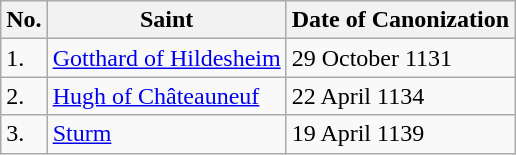<table class="wikitable">
<tr>
<th>No.</th>
<th>Saint</th>
<th>Date of Canonization</th>
</tr>
<tr>
<td>1.</td>
<td><a href='#'>Gotthard of Hildesheim</a></td>
<td>29 October 1131</td>
</tr>
<tr>
<td>2.</td>
<td><a href='#'>Hugh of Châteauneuf</a></td>
<td>22 April 1134</td>
</tr>
<tr>
<td>3.</td>
<td><a href='#'>Sturm</a></td>
<td>19 April 1139</td>
</tr>
</table>
